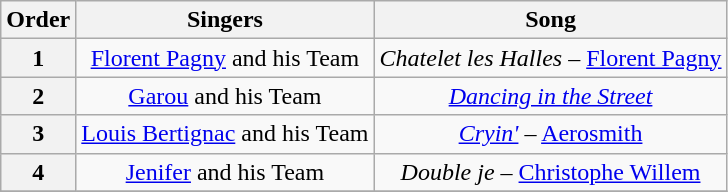<table class="wikitable sortable" style="text-align: center; width: auto;">
<tr>
<th>Order</th>
<th>Singers</th>
<th>Song</th>
</tr>
<tr>
<th>1</th>
<td><a href='#'>Florent Pagny</a> and his Team<br></td>
<td><em>Chatelet les Halles</em> – <a href='#'>Florent Pagny</a></td>
</tr>
<tr>
<th>2</th>
<td><a href='#'>Garou</a> and his Team<br></td>
<td><em><a href='#'>Dancing in the Street</a></em></td>
</tr>
<tr>
<th>3</th>
<td><a href='#'>Louis Bertignac</a> and his Team<br></td>
<td><em><a href='#'>Cryin'</a></em> – <a href='#'>Aerosmith</a></td>
</tr>
<tr>
<th>4</th>
<td><a href='#'>Jenifer</a> and his Team<br></td>
<td><em>Double je</em> – <a href='#'>Christophe Willem</a></td>
</tr>
<tr>
</tr>
</table>
